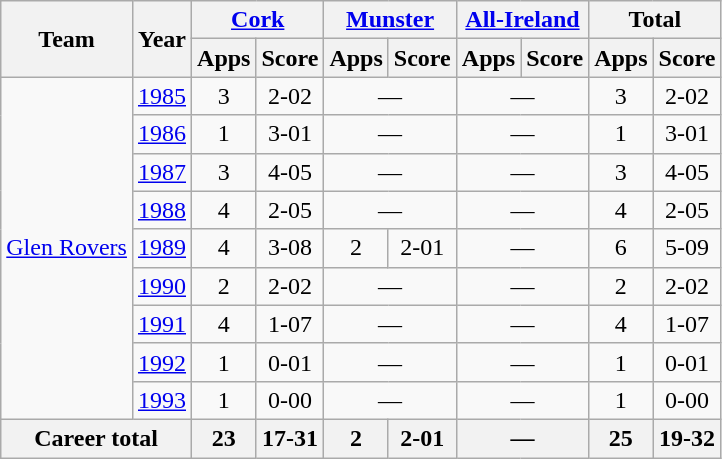<table class="wikitable" style="text-align:center">
<tr>
<th rowspan="2">Team</th>
<th rowspan="2">Year</th>
<th colspan="2"><a href='#'>Cork</a></th>
<th colspan="2"><a href='#'>Munster</a></th>
<th colspan="2"><a href='#'>All-Ireland</a></th>
<th colspan="2">Total</th>
</tr>
<tr>
<th>Apps</th>
<th>Score</th>
<th>Apps</th>
<th>Score</th>
<th>Apps</th>
<th>Score</th>
<th>Apps</th>
<th>Score</th>
</tr>
<tr>
<td rowspan="9"><a href='#'>Glen Rovers</a></td>
<td><a href='#'>1985</a></td>
<td>3</td>
<td>2-02</td>
<td colspan=2>—</td>
<td colspan=2>—</td>
<td>3</td>
<td>2-02</td>
</tr>
<tr>
<td><a href='#'>1986</a></td>
<td>1</td>
<td>3-01</td>
<td colspan=2>—</td>
<td colspan=2>—</td>
<td>1</td>
<td>3-01</td>
</tr>
<tr>
<td><a href='#'>1987</a></td>
<td>3</td>
<td>4-05</td>
<td colspan=2>—</td>
<td colspan=2>—</td>
<td>3</td>
<td>4-05</td>
</tr>
<tr>
<td><a href='#'>1988</a></td>
<td>4</td>
<td>2-05</td>
<td colspan=2>—</td>
<td colspan=2>—</td>
<td>4</td>
<td>2-05</td>
</tr>
<tr>
<td><a href='#'>1989</a></td>
<td>4</td>
<td>3-08</td>
<td>2</td>
<td>2-01</td>
<td colspan=2>—</td>
<td>6</td>
<td>5-09</td>
</tr>
<tr>
<td><a href='#'>1990</a></td>
<td>2</td>
<td>2-02</td>
<td colspan=2>—</td>
<td colspan=2>—</td>
<td>2</td>
<td>2-02</td>
</tr>
<tr>
<td><a href='#'>1991</a></td>
<td>4</td>
<td>1-07</td>
<td colspan=2>—</td>
<td colspan=2>—</td>
<td>4</td>
<td>1-07</td>
</tr>
<tr>
<td><a href='#'>1992</a></td>
<td>1</td>
<td>0-01</td>
<td colspan=2>—</td>
<td colspan=2>—</td>
<td>1</td>
<td>0-01</td>
</tr>
<tr>
<td><a href='#'>1993</a></td>
<td>1</td>
<td>0-00</td>
<td colspan=2>—</td>
<td colspan=2>—</td>
<td>1</td>
<td>0-00</td>
</tr>
<tr>
<th colspan="2">Career total</th>
<th>23</th>
<th>17-31</th>
<th>2</th>
<th>2-01</th>
<th colspan=2>—</th>
<th>25</th>
<th>19-32</th>
</tr>
</table>
